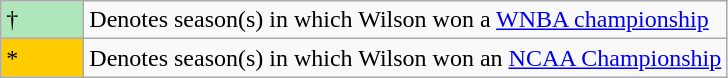<table class="wikitable">
<tr>
<td style="background:#afe6ba; width:3em;">†</td>
<td>Denotes season(s) in which Wilson won a <a href='#'>WNBA championship</a></td>
</tr>
<tr>
<td style="background:#ffcc00; width:3em;">*</td>
<td>Denotes season(s) in which Wilson won an <a href='#'>NCAA Championship</a></td>
</tr>
</table>
